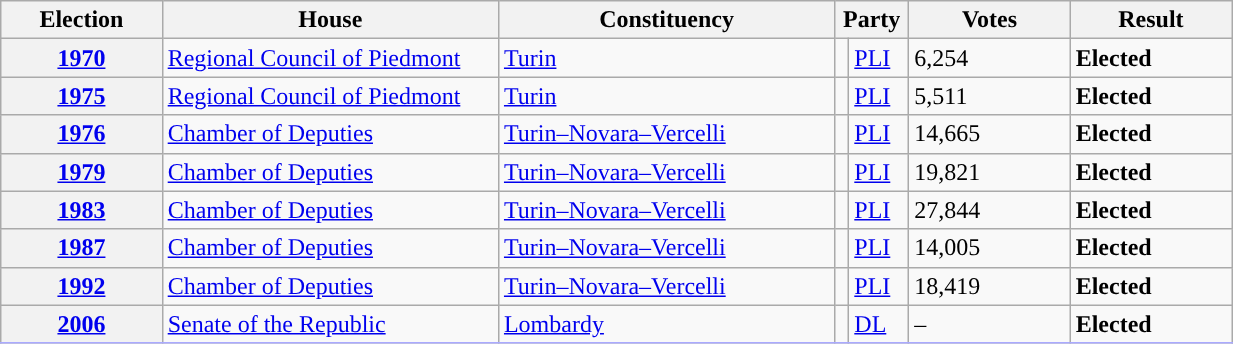<table class=wikitable style="width:65%; border:1px #AAAAFF solid">
<tr>
<th width=12%>Election</th>
<th width=25%>House</th>
<th width=25%>Constituency</th>
<th width=5% colspan="2">Party</th>
<th width=12%>Votes</th>
<th width=12%>Result</th>
</tr>
<tr>
<th><a href='#'>1970</a></th>
<td><a href='#'>Regional Council of Piedmont</a></td>
<td><a href='#'>Turin</a></td>
<td></td>
<td><a href='#'>PLI</a></td>
<td>6,254</td>
<td> <strong>Elected</strong></td>
</tr>
<tr>
<th><a href='#'>1975</a></th>
<td><a href='#'>Regional Council of Piedmont</a></td>
<td><a href='#'>Turin</a></td>
<td></td>
<td><a href='#'>PLI</a></td>
<td>5,511</td>
<td> <strong>Elected</strong></td>
</tr>
<tr>
<th><a href='#'>1976</a></th>
<td><a href='#'>Chamber of Deputies</a></td>
<td><a href='#'>Turin–Novara–Vercelli</a></td>
<td></td>
<td><a href='#'>PLI</a></td>
<td>14,665</td>
<td> <strong>Elected</strong></td>
</tr>
<tr>
<th><a href='#'>1979</a></th>
<td><a href='#'>Chamber of Deputies</a></td>
<td><a href='#'>Turin–Novara–Vercelli</a></td>
<td></td>
<td><a href='#'>PLI</a></td>
<td>19,821</td>
<td> <strong>Elected</strong></td>
</tr>
<tr>
<th><a href='#'>1983</a></th>
<td><a href='#'>Chamber of Deputies</a></td>
<td><a href='#'>Turin–Novara–Vercelli</a></td>
<td></td>
<td><a href='#'>PLI</a></td>
<td>27,844</td>
<td> <strong>Elected</strong></td>
</tr>
<tr>
<th><a href='#'>1987</a></th>
<td><a href='#'>Chamber of Deputies</a></td>
<td><a href='#'>Turin–Novara–Vercelli</a></td>
<td></td>
<td><a href='#'>PLI</a></td>
<td>14,005</td>
<td> <strong>Elected</strong></td>
</tr>
<tr>
<th><a href='#'>1992</a></th>
<td><a href='#'>Chamber of Deputies</a></td>
<td><a href='#'>Turin–Novara–Vercelli</a></td>
<td></td>
<td><a href='#'>PLI</a></td>
<td>18,419</td>
<td> <strong>Elected</strong></td>
</tr>
<tr>
<th><a href='#'>2006</a></th>
<td><a href='#'>Senate of the Republic</a></td>
<td><a href='#'>Lombardy</a></td>
<td></td>
<td><a href='#'>DL</a></td>
<td>–</td>
<td> <strong>Elected</strong></td>
</tr>
<tr>
</tr>
</table>
